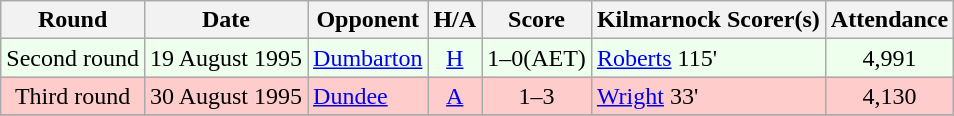<table class="wikitable" style="text-align:center">
<tr>
<th>Round</th>
<th>Date</th>
<th>Opponent</th>
<th>H/A</th>
<th>Score</th>
<th>Kilmarnock Scorer(s)</th>
<th>Attendance</th>
</tr>
<tr bgcolor=#EEFFEE>
<td>Second round</td>
<td align=left>19 August 1995</td>
<td align=left><a href='#'>Dumbarton</a></td>
<td><a href='#'>H</a></td>
<td>1–0(AET)</td>
<td align=left><a href='#'>Roberts</a> 115'</td>
<td>4,991</td>
</tr>
<tr bgcolor=#FFCCCC>
<td>Third round</td>
<td align=left>30 August 1995</td>
<td align=left><a href='#'>Dundee</a></td>
<td><a href='#'>A</a></td>
<td>1–3</td>
<td align=left><a href='#'>Wright</a> 33'</td>
<td>4,130</td>
</tr>
<tr>
</tr>
</table>
